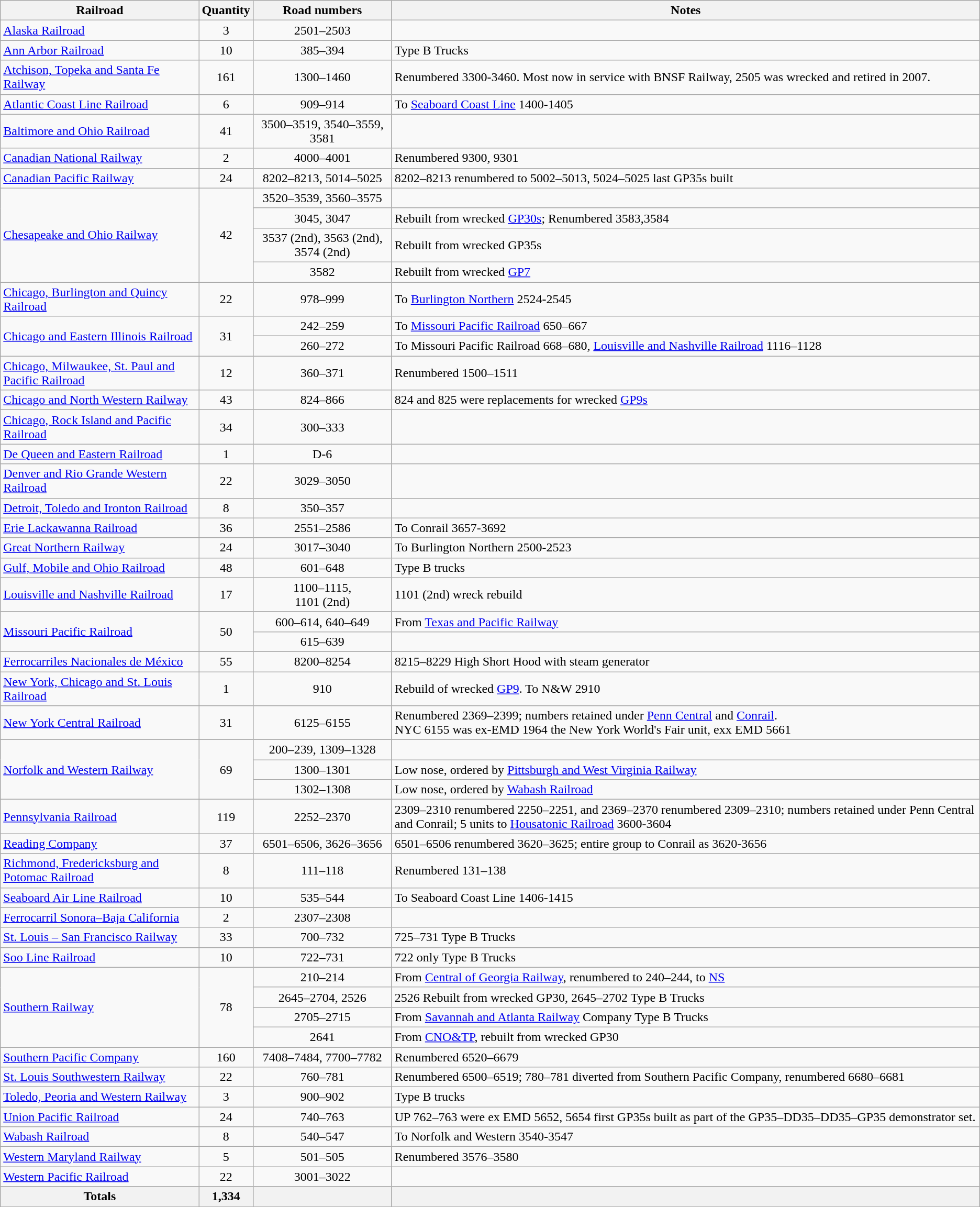<table class="sortable wikitable">
<tr>
<th>Railroad</th>
<th>Quantity</th>
<th>Road numbers</th>
<th>Notes</th>
</tr>
<tr>
<td><a href='#'>Alaska Railroad</a></td>
<td style="text-align:center;">3</td>
<td style="text-align:center;">2501–2503</td>
<td></td>
</tr>
<tr>
<td><a href='#'>Ann Arbor Railroad</a></td>
<td style="text-align:center;">10</td>
<td style="text-align:center;">385–394</td>
<td>Type B Trucks</td>
</tr>
<tr>
<td><a href='#'>Atchison, Topeka and Santa Fe Railway</a></td>
<td style="text-align:center;">161</td>
<td style="text-align:center;">1300–1460</td>
<td>Renumbered 3300-3460. Most now in service with BNSF Railway, 2505 was wrecked and retired in 2007.</td>
</tr>
<tr>
<td><a href='#'>Atlantic Coast Line Railroad</a></td>
<td style="text-align:center;">6</td>
<td style="text-align:center;">909–914</td>
<td>To <a href='#'>Seaboard Coast Line</a> 1400-1405</td>
</tr>
<tr>
<td><a href='#'>Baltimore and Ohio Railroad</a></td>
<td style="text-align:center;">41</td>
<td style="text-align:center;">3500–3519, 3540–3559, 3581</td>
<td></td>
</tr>
<tr>
<td><a href='#'>Canadian National Railway</a></td>
<td style="text-align:center;">2</td>
<td style="text-align:center;">4000–4001</td>
<td>Renumbered 9300, 9301</td>
</tr>
<tr>
<td><a href='#'>Canadian Pacific Railway</a></td>
<td style="text-align:center;">24</td>
<td style="text-align:center;">8202–8213, 5014–5025</td>
<td>8202–8213 renumbered to 5002–5013, 5024–5025 last GP35s built</td>
</tr>
<tr>
<td rowspan="4"><a href='#'>Chesapeake and Ohio Railway</a></td>
<td rowspan="4" style="text-align:center;">42</td>
<td style="text-align:center;">3520–3539, 3560–3575</td>
<td></td>
</tr>
<tr>
<td style="text-align:center;">3045, 3047</td>
<td>Rebuilt from wrecked <a href='#'>GP30s</a>; Renumbered 3583,3584</td>
</tr>
<tr>
<td style="text-align:center;">3537 (2nd), 3563 (2nd), 3574 (2nd)</td>
<td>Rebuilt from wrecked GP35s</td>
</tr>
<tr>
<td style="text-align:center;">3582</td>
<td>Rebuilt from wrecked <a href='#'>GP7</a></td>
</tr>
<tr>
<td><a href='#'>Chicago, Burlington and Quincy Railroad</a></td>
<td style="text-align:center;">22</td>
<td style="text-align:center;">978–999</td>
<td>To <a href='#'>Burlington Northern</a> 2524-2545</td>
</tr>
<tr>
<td rowspan="2"><a href='#'>Chicago and Eastern Illinois Railroad</a></td>
<td rowspan="2" style="text-align:center;">31</td>
<td style="text-align:center;">242–259</td>
<td>To <a href='#'>Missouri Pacific Railroad</a> 650–667</td>
</tr>
<tr>
<td style="text-align:center;">260–272</td>
<td>To Missouri Pacific Railroad 668–680, <a href='#'>Louisville and Nashville Railroad</a> 1116–1128</td>
</tr>
<tr>
<td><a href='#'>Chicago, Milwaukee, St. Paul and Pacific Railroad</a></td>
<td style="text-align:center;">12</td>
<td style="text-align:center;">360–371</td>
<td>Renumbered 1500–1511</td>
</tr>
<tr>
<td><a href='#'>Chicago and North Western Railway</a></td>
<td style="text-align:center;">43</td>
<td style="text-align:center;">824–866</td>
<td>824 and 825 were replacements for wrecked <a href='#'>GP9s</a></td>
</tr>
<tr>
<td><a href='#'>Chicago, Rock Island and Pacific Railroad</a></td>
<td style="text-align:center;">34</td>
<td style="text-align:center;">300–333</td>
<td></td>
</tr>
<tr>
<td><a href='#'>De Queen and Eastern Railroad</a></td>
<td style="text-align:center;">1</td>
<td style="text-align:center;">D-6</td>
<td></td>
</tr>
<tr>
<td><a href='#'>Denver and Rio Grande Western Railroad</a></td>
<td style="text-align:center;">22</td>
<td style="text-align:center;">3029–3050</td>
<td></td>
</tr>
<tr>
<td><a href='#'>Detroit, Toledo and Ironton Railroad</a></td>
<td style="text-align:center;">8</td>
<td style="text-align:center;">350–357</td>
<td></td>
</tr>
<tr>
<td><a href='#'>Erie Lackawanna Railroad</a></td>
<td style="text-align:center;">36</td>
<td style="text-align:center;">2551–2586</td>
<td>To Conrail 3657-3692</td>
</tr>
<tr>
<td><a href='#'>Great Northern Railway</a></td>
<td style="text-align:center;">24</td>
<td style="text-align:center;">3017–3040</td>
<td>To Burlington Northern 2500-2523</td>
</tr>
<tr>
<td><a href='#'>Gulf, Mobile and Ohio Railroad</a></td>
<td style="text-align:center;">48</td>
<td style="text-align:center;">601–648</td>
<td>Type B trucks</td>
</tr>
<tr>
<td><a href='#'>Louisville and Nashville Railroad</a></td>
<td style="text-align:center;">17</td>
<td style="text-align:center;">1100–1115,<br>1101 (2nd)</td>
<td>1101 (2nd) wreck rebuild</td>
</tr>
<tr>
<td rowspan="2"><a href='#'>Missouri Pacific Railroad</a></td>
<td rowspan="2" style="text-align:center;">50</td>
<td style="text-align:center;">600–614, 640–649</td>
<td>From <a href='#'>Texas and Pacific Railway</a></td>
</tr>
<tr>
<td style="text-align:center;">615–639</td>
<td></td>
</tr>
<tr>
<td><a href='#'>Ferrocarriles Nacionales de México</a></td>
<td style="text-align:center;">55</td>
<td style="text-align:center;">8200–8254</td>
<td>8215–8229 High Short Hood with steam generator</td>
</tr>
<tr>
<td><a href='#'>New York, Chicago and St. Louis Railroad</a></td>
<td style="text-align:center;">1</td>
<td style="text-align:center;">910</td>
<td>Rebuild of wrecked <a href='#'>GP9</a>. To N&W 2910</td>
</tr>
<tr>
<td><a href='#'>New York Central Railroad</a></td>
<td style="text-align:center;">31</td>
<td style="text-align:center;">6125–6155</td>
<td>Renumbered 2369–2399; numbers retained under <a href='#'>Penn Central</a> and <a href='#'>Conrail</a>.<br>NYC 6155 was ex-EMD 1964 the New York World's Fair unit, exx EMD 5661</td>
</tr>
<tr>
<td rowspan="3"><a href='#'>Norfolk and Western Railway</a></td>
<td rowspan="3" style="text-align:center;">69</td>
<td style="text-align:center;">200–239, 1309–1328</td>
<td></td>
</tr>
<tr>
<td style="text-align:center;">1300–1301</td>
<td>Low nose, ordered by <a href='#'>Pittsburgh and West Virginia Railway</a></td>
</tr>
<tr>
<td style="text-align:center;">1302–1308</td>
<td>Low nose, ordered by <a href='#'>Wabash Railroad</a></td>
</tr>
<tr>
<td><a href='#'>Pennsylvania Railroad</a></td>
<td style="text-align:center;">119</td>
<td style="text-align:center;">2252–2370</td>
<td>2309–2310 renumbered 2250–2251, and 2369–2370 renumbered 2309–2310; numbers retained under Penn Central and Conrail; 5 units to <a href='#'>Housatonic Railroad</a> 3600-3604</td>
</tr>
<tr>
<td><a href='#'>Reading Company</a></td>
<td style="text-align:center;">37</td>
<td style="text-align:center;">6501–6506, 3626–3656</td>
<td>6501–6506 renumbered 3620–3625; entire group to Conrail as 3620-3656</td>
</tr>
<tr>
<td><a href='#'>Richmond, Fredericksburg and Potomac Railroad</a></td>
<td style="text-align:center;">8</td>
<td style="text-align:center;">111–118</td>
<td>Renumbered 131–138</td>
</tr>
<tr>
<td><a href='#'>Seaboard Air Line Railroad</a></td>
<td style="text-align:center;">10</td>
<td style="text-align:center;">535–544</td>
<td>To Seaboard Coast Line 1406-1415</td>
</tr>
<tr>
<td><a href='#'>Ferrocarril Sonora–Baja California</a></td>
<td style="text-align:center;">2</td>
<td style="text-align:center;">2307–2308</td>
<td></td>
</tr>
<tr>
<td><a href='#'>St. Louis – San Francisco Railway</a></td>
<td style="text-align:center;">33</td>
<td style="text-align:center;">700–732</td>
<td>725–731 Type B Trucks</td>
</tr>
<tr>
<td><a href='#'>Soo Line Railroad</a></td>
<td style="text-align:center;">10</td>
<td style="text-align:center;">722–731</td>
<td>722 only Type B Trucks</td>
</tr>
<tr>
<td rowspan="4"><a href='#'>Southern Railway</a></td>
<td rowspan="4" style="text-align:center;">78</td>
<td style="text-align:center;">210–214</td>
<td>From <a href='#'>Central of Georgia Railway</a>, renumbered to 240–244, to <a href='#'>NS</a></td>
</tr>
<tr>
<td style="text-align:center;">2645–2704, 2526</td>
<td>2526 Rebuilt from wrecked GP30, 2645–2702 Type B Trucks</td>
</tr>
<tr>
<td style="text-align:center;">2705–2715</td>
<td>From <a href='#'>Savannah and Atlanta Railway</a> Company Type B Trucks</td>
</tr>
<tr>
<td style="text-align:center;">2641</td>
<td>From <a href='#'>CNO&TP</a>, rebuilt from wrecked GP30</td>
</tr>
<tr>
<td><a href='#'>Southern Pacific Company</a></td>
<td style="text-align:center;">160</td>
<td style="text-align:center;">7408–7484, 7700–7782</td>
<td>Renumbered 6520–6679</td>
</tr>
<tr>
<td><a href='#'>St. Louis Southwestern Railway</a></td>
<td style="text-align:center;">22</td>
<td style="text-align:center;">760–781</td>
<td>Renumbered 6500–6519; 780–781 diverted from Southern Pacific Company, renumbered 6680–6681</td>
</tr>
<tr>
<td><a href='#'>Toledo, Peoria and Western Railway</a></td>
<td style="text-align:center;">3</td>
<td style="text-align:center;">900–902</td>
<td>Type B trucks</td>
</tr>
<tr>
<td><a href='#'>Union Pacific Railroad</a></td>
<td style="text-align:center;">24</td>
<td style="text-align:center;">740–763</td>
<td>UP 762–763 were ex EMD 5652, 5654 first GP35s built as part of the GP35–DD35–DD35–GP35 demonstrator set.</td>
</tr>
<tr>
<td><a href='#'>Wabash Railroad</a></td>
<td style="text-align:center;">8</td>
<td style="text-align:center;">540–547</td>
<td>To Norfolk and Western 3540-3547</td>
</tr>
<tr>
<td><a href='#'>Western Maryland Railway</a></td>
<td style="text-align:center;">5</td>
<td style="text-align:center;">501–505</td>
<td>Renumbered 3576–3580</td>
</tr>
<tr>
<td><a href='#'>Western Pacific Railroad</a></td>
<td style="text-align:center;">22</td>
<td style="text-align:center;">3001–3022</td>
<td></td>
</tr>
<tr>
<th>Totals</th>
<th>1,334</th>
<th></th>
<th></th>
</tr>
</table>
